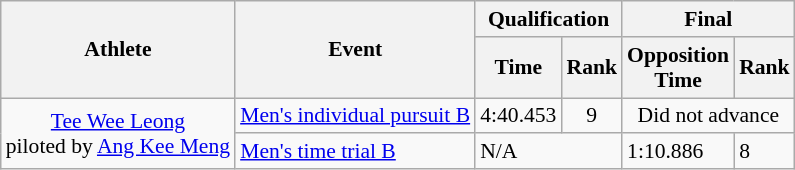<table class=wikitable style="font-size:90%">
<tr>
<th rowspan="2">Athlete</th>
<th rowspan="2">Event</th>
<th colspan="2">Qualification</th>
<th colspan="2">Final</th>
</tr>
<tr>
<th>Time</th>
<th>Rank</th>
<th>Opposition<br>Time</th>
<th>Rank</th>
</tr>
<tr align=center>
<td rowspan="2"><a href='#'>Tee Wee Leong</a><br> piloted by <a href='#'>Ang Kee Meng</a></td>
<td><a href='#'>Men's individual pursuit B</a></td>
<td align=center>4:40.453</td>
<td align=center>9</td>
<td colspan="2">Did not advance</td>
</tr>
<tr>
<td><a href='#'>Men's time trial B</a></td>
<td colspan="2">N/A</td>
<td>1:10.886</td>
<td>8</td>
</tr>
</table>
